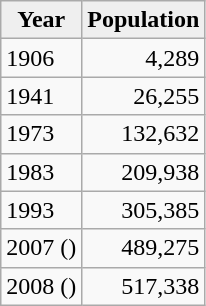<table class="wikitable">
<tr>
<th style="background:#efefef;">Year</th>
<th style="background:#efefef;">Population</th>
</tr>
<tr>
<td>1906</td>
<td style="text-align:right;">4,289</td>
</tr>
<tr>
<td>1941</td>
<td style="text-align:right;">26,255</td>
</tr>
<tr>
<td>1973</td>
<td style="text-align:right;">132,632</td>
</tr>
<tr>
<td>1983</td>
<td style="text-align:right;">209,938</td>
</tr>
<tr>
<td>1993</td>
<td style="text-align:right;">305,385</td>
</tr>
<tr>
<td>2007 ()</td>
<td style="text-align:right;">489,275</td>
</tr>
<tr>
<td>2008 ()</td>
<td style="text-align:right;">517,338</td>
</tr>
</table>
